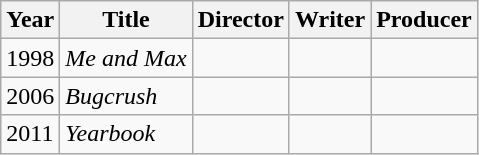<table class="wikitable">
<tr>
<th>Year</th>
<th>Title</th>
<th>Director</th>
<th>Writer</th>
<th>Producer</th>
</tr>
<tr>
<td>1998</td>
<td><em>Me and Max</em></td>
<td></td>
<td></td>
<td></td>
</tr>
<tr>
<td>2006</td>
<td><em>Bugcrush</em></td>
<td></td>
<td></td>
<td></td>
</tr>
<tr>
<td>2011</td>
<td><em>Yearbook</em></td>
<td></td>
<td></td>
<td></td>
</tr>
</table>
